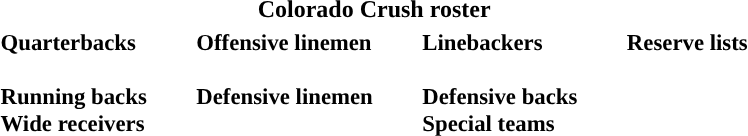<table class="toccolours" style="text-align: left;">
<tr>
<th colspan="7" style="text-align:center;">Colorado Crush roster</th>
</tr>
<tr>
<td style="font-size: 95%;vertical-align:top;"><strong>Quarterbacks</strong><br>
<br><strong>Running backs</strong>

<br><strong>Wide receivers</strong>



</td>
<td style="width: 25px;"></td>
<td style="font-size: 95%;vertical-align:top;"><strong>Offensive linemen</strong><br>


<br><strong>Defensive linemen</strong>




</td>
<td style="width: 25px;"></td>
<td style="font-size: 95%;vertical-align:top;"><strong>Linebackers</strong><br>
<br><strong>Defensive backs</strong>




<br><strong>Special teams</strong>
</td>
<td style="width: 25px;"></td>
<td style="font-size: 95%;vertical-align:top;"><strong>Reserve lists</strong><br>








<br></td>
</tr>
<tr>
</tr>
</table>
